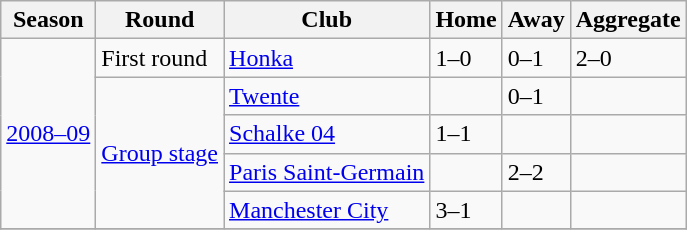<table class="wikitable">
<tr>
<th>Season</th>
<th>Round</th>
<th>Club</th>
<th>Home</th>
<th>Away</th>
<th>Aggregate</th>
</tr>
<tr>
<td rowspan="5"><a href='#'>2008–09</a></td>
<td>First round</td>
<td> <a href='#'>Honka</a></td>
<td>1–0</td>
<td>0–1</td>
<td>2–0</td>
</tr>
<tr>
<td rowspan="4"><a href='#'>Group stage</a></td>
<td> <a href='#'>Twente</a></td>
<td></td>
<td>0–1</td>
<td></td>
</tr>
<tr>
<td> <a href='#'>Schalke 04</a></td>
<td>1–1</td>
<td></td>
<td></td>
</tr>
<tr>
<td> <a href='#'>Paris Saint-Germain</a></td>
<td></td>
<td>2–2</td>
<td></td>
</tr>
<tr>
<td> <a href='#'>Manchester City</a></td>
<td>3–1</td>
<td></td>
<td></td>
</tr>
<tr>
</tr>
</table>
